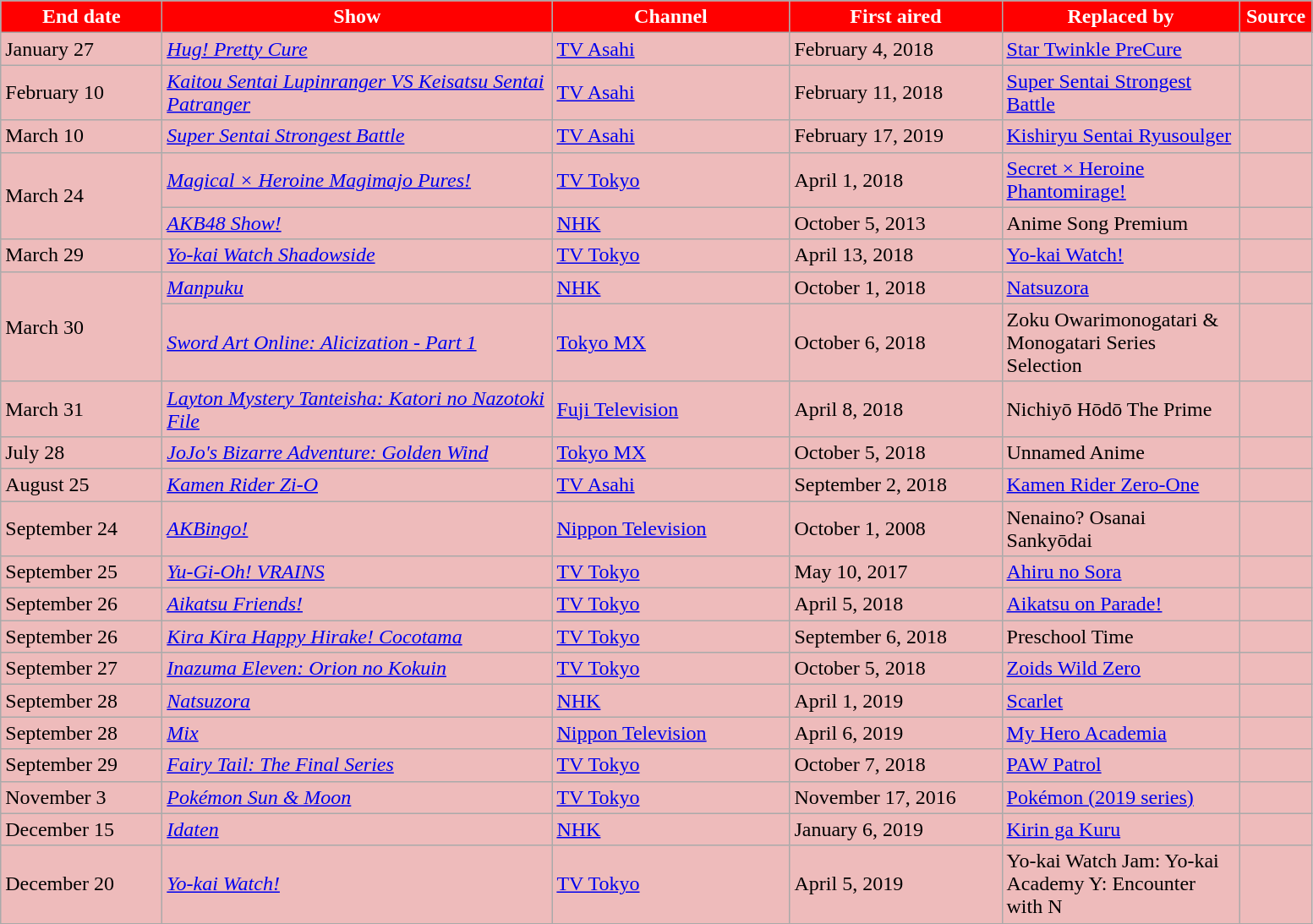<table class="wikitable" style="background:#EBB">
<tr>
<th style="background:red; color:white;" width="120">End date</th>
<th style="background:red; color:white;" width="300">Show</th>
<th style="background:red; color:white;" width="180">Channel</th>
<th style="background:red; color:white;" width="160">First aired</th>
<th style="background:red; color:white;" width="180">Replaced by</th>
<th style="background:red; color:white;" width="50">Source</th>
</tr>
<tr>
<td>January 27</td>
<td><em><a href='#'>Hug! Pretty Cure</a></em></td>
<td><a href='#'>TV Asahi</a></td>
<td>February 4, 2018</td>
<td><a href='#'>Star Twinkle PreCure</a></td>
<td></td>
</tr>
<tr>
<td>February 10</td>
<td><em><a href='#'>Kaitou Sentai Lupinranger VS Keisatsu Sentai Patranger</a></em></td>
<td><a href='#'>TV Asahi</a></td>
<td>February 11, 2018</td>
<td><a href='#'>Super Sentai Strongest Battle</a></td>
<td></td>
</tr>
<tr>
<td>March 10</td>
<td><em><a href='#'>Super Sentai Strongest Battle</a></em></td>
<td><a href='#'>TV Asahi</a></td>
<td>February 17, 2019</td>
<td><a href='#'>Kishiryu Sentai Ryusoulger</a></td>
<td></td>
</tr>
<tr>
<td rowspan=2>March 24</td>
<td><em><a href='#'>Magical × Heroine Magimajo Pures!</a></em></td>
<td><a href='#'>TV Tokyo</a></td>
<td>April 1, 2018</td>
<td><a href='#'>Secret × Heroine Phantomirage!</a></td>
<td></td>
</tr>
<tr>
<td><em><a href='#'>AKB48 Show!</a></em></td>
<td><a href='#'>NHK</a></td>
<td>October 5, 2013</td>
<td>Anime Song Premium</td>
<td></td>
</tr>
<tr>
<td>March 29</td>
<td><em><a href='#'>Yo-kai Watch Shadowside</a></em></td>
<td><a href='#'>TV Tokyo</a></td>
<td>April 13, 2018</td>
<td><a href='#'>Yo-kai Watch!</a></td>
<td></td>
</tr>
<tr>
<td rowspan="2">March 30</td>
<td><em><a href='#'>Manpuku</a></em></td>
<td><a href='#'>NHK</a></td>
<td>October 1, 2018</td>
<td><a href='#'>Natsuzora</a></td>
<td></td>
</tr>
<tr>
<td><em><a href='#'>Sword Art Online: Alicization - Part 1</a></em></td>
<td><a href='#'>Tokyo MX</a></td>
<td>October 6, 2018</td>
<td>Zoku Owarimonogatari & Monogatari Series Selection</td>
<td></td>
</tr>
<tr>
<td>March 31</td>
<td><em><a href='#'>Layton Mystery Tanteisha: Katori no Nazotoki File</a></em></td>
<td><a href='#'>Fuji Television</a></td>
<td>April 8, 2018</td>
<td>Nichiyō Hōdō The Prime</td>
</tr>
<tr>
<td>July 28</td>
<td><em><a href='#'>JoJo's Bizarre Adventure: Golden Wind</a></em></td>
<td><a href='#'>Tokyo MX</a></td>
<td>October 5, 2018</td>
<td>Unnamed Anime</td>
<td></td>
</tr>
<tr>
<td>August 25</td>
<td><em><a href='#'>Kamen Rider Zi-O</a></em></td>
<td><a href='#'>TV Asahi</a></td>
<td>September 2, 2018</td>
<td><a href='#'>Kamen Rider Zero-One</a></td>
<td></td>
</tr>
<tr>
<td>September 24</td>
<td><em><a href='#'>AKBingo!</a></em></td>
<td><a href='#'>Nippon Television</a></td>
<td>October 1, 2008</td>
<td>Nenaino? Osanai Sankyōdai</td>
<td></td>
</tr>
<tr>
<td>September 25</td>
<td><em><a href='#'>Yu-Gi-Oh! VRAINS</a></em></td>
<td><a href='#'>TV Tokyo</a></td>
<td>May 10, 2017</td>
<td><a href='#'>Ahiru no Sora</a></td>
<td></td>
</tr>
<tr>
<td>September 26</td>
<td><em><a href='#'>Aikatsu Friends!</a></em></td>
<td><a href='#'>TV Tokyo</a></td>
<td>April 5, 2018</td>
<td><a href='#'>Aikatsu on Parade!</a></td>
<td></td>
</tr>
<tr>
<td>September 26</td>
<td><em><a href='#'>Kira Kira Happy Hirake! Cocotama</a></em></td>
<td><a href='#'>TV Tokyo</a></td>
<td>September 6, 2018</td>
<td>Preschool Time</td>
<td></td>
</tr>
<tr>
<td>September 27</td>
<td><em><a href='#'>Inazuma Eleven: Orion no Kokuin</a></em></td>
<td><a href='#'>TV Tokyo</a></td>
<td>October 5, 2018</td>
<td><a href='#'>Zoids Wild Zero</a></td>
<td></td>
</tr>
<tr>
<td>September 28</td>
<td><em><a href='#'>Natsuzora</a></em></td>
<td><a href='#'>NHK</a></td>
<td>April 1, 2019</td>
<td><a href='#'>Scarlet</a></td>
<td></td>
</tr>
<tr>
<td>September 28</td>
<td><em><a href='#'>Mix</a></em></td>
<td><a href='#'>Nippon Television</a></td>
<td>April 6, 2019</td>
<td><a href='#'>My Hero Academia</a></td>
<td></td>
</tr>
<tr>
<td>September 29</td>
<td><em><a href='#'>Fairy Tail: The Final Series</a></em></td>
<td><a href='#'>TV Tokyo</a></td>
<td>October 7, 2018</td>
<td><a href='#'>PAW Patrol</a></td>
<td></td>
</tr>
<tr>
<td>November 3</td>
<td><em><a href='#'>Pokémon Sun & Moon</a></em></td>
<td><a href='#'>TV Tokyo</a></td>
<td>November 17, 2016</td>
<td><a href='#'>Pokémon (2019 series)</a></td>
<td></td>
</tr>
<tr>
<td>December 15</td>
<td><em><a href='#'>Idaten</a></em></td>
<td><a href='#'>NHK</a></td>
<td>January 6, 2019</td>
<td><a href='#'>Kirin ga Kuru</a></td>
<td></td>
</tr>
<tr>
<td>December 20</td>
<td><em><a href='#'>Yo-kai Watch!</a></em></td>
<td><a href='#'>TV Tokyo</a></td>
<td>April 5, 2019</td>
<td>Yo-kai Watch Jam: Yo-kai Academy Y: Encounter with N</td>
<td></td>
</tr>
<tr>
</tr>
</table>
